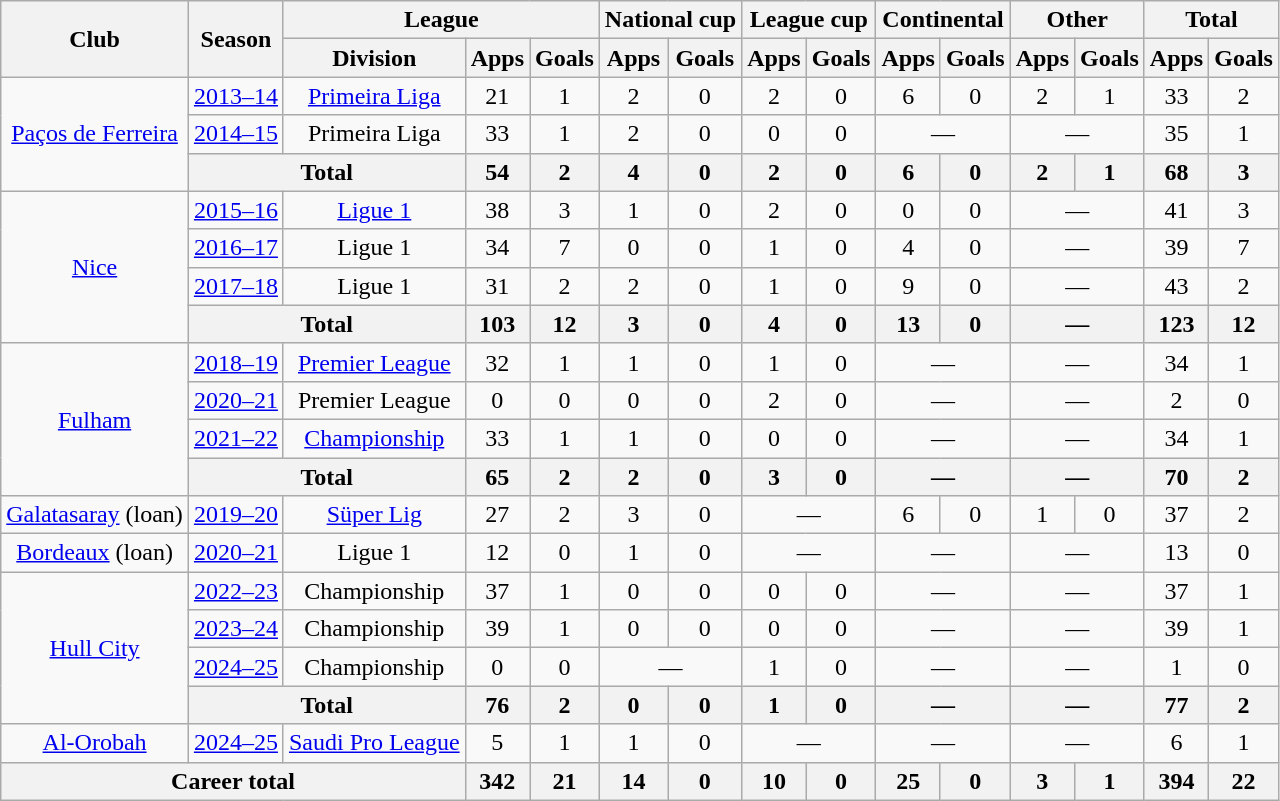<table class="wikitable" style="text-align:center">
<tr>
<th rowspan="2">Club</th>
<th rowspan="2">Season</th>
<th colspan="3">League</th>
<th colspan="2">National cup</th>
<th colspan="2">League cup</th>
<th colspan="2">Continental</th>
<th colspan="2">Other</th>
<th colspan="2">Total</th>
</tr>
<tr>
<th>Division</th>
<th>Apps</th>
<th>Goals</th>
<th>Apps</th>
<th>Goals</th>
<th>Apps</th>
<th>Goals</th>
<th>Apps</th>
<th>Goals</th>
<th>Apps</th>
<th>Goals</th>
<th>Apps</th>
<th>Goals</th>
</tr>
<tr>
<td rowspan="3"><a href='#'>Paços de Ferreira</a></td>
<td><a href='#'>2013–14</a></td>
<td><a href='#'>Primeira Liga</a></td>
<td>21</td>
<td>1</td>
<td>2</td>
<td>0</td>
<td>2</td>
<td>0</td>
<td>6</td>
<td>0</td>
<td>2</td>
<td>1</td>
<td>33</td>
<td>2</td>
</tr>
<tr>
<td><a href='#'>2014–15</a></td>
<td>Primeira Liga</td>
<td>33</td>
<td>1</td>
<td>2</td>
<td>0</td>
<td>0</td>
<td>0</td>
<td colspan="2">—</td>
<td colspan="2">—</td>
<td>35</td>
<td>1</td>
</tr>
<tr>
<th colspan="2">Total</th>
<th>54</th>
<th>2</th>
<th>4</th>
<th>0</th>
<th>2</th>
<th>0</th>
<th>6</th>
<th>0</th>
<th>2</th>
<th>1</th>
<th>68</th>
<th>3</th>
</tr>
<tr>
<td rowspan="4"><a href='#'>Nice</a></td>
<td><a href='#'>2015–16</a></td>
<td><a href='#'>Ligue 1</a></td>
<td>38</td>
<td>3</td>
<td>1</td>
<td>0</td>
<td>2</td>
<td>0</td>
<td>0</td>
<td>0</td>
<td colspan="2">—</td>
<td>41</td>
<td>3</td>
</tr>
<tr>
<td><a href='#'>2016–17</a></td>
<td>Ligue 1</td>
<td>34</td>
<td>7</td>
<td>0</td>
<td>0</td>
<td>1</td>
<td>0</td>
<td>4</td>
<td>0</td>
<td colspan="2">—</td>
<td>39</td>
<td>7</td>
</tr>
<tr>
<td><a href='#'>2017–18</a></td>
<td>Ligue 1</td>
<td>31</td>
<td>2</td>
<td>2</td>
<td>0</td>
<td>1</td>
<td>0</td>
<td>9</td>
<td>0</td>
<td colspan="2">—</td>
<td>43</td>
<td>2</td>
</tr>
<tr>
<th colspan="2">Total</th>
<th>103</th>
<th>12</th>
<th>3</th>
<th>0</th>
<th>4</th>
<th>0</th>
<th>13</th>
<th>0</th>
<th colspan="2">—</th>
<th>123</th>
<th>12</th>
</tr>
<tr>
<td rowspan="4"><a href='#'>Fulham</a></td>
<td><a href='#'>2018–19</a></td>
<td><a href='#'>Premier League</a></td>
<td>32</td>
<td>1</td>
<td>1</td>
<td>0</td>
<td>1</td>
<td>0</td>
<td colspan="2">—</td>
<td colspan="2">—</td>
<td>34</td>
<td>1</td>
</tr>
<tr>
<td><a href='#'>2020–21</a></td>
<td>Premier League</td>
<td>0</td>
<td>0</td>
<td>0</td>
<td>0</td>
<td>2</td>
<td>0</td>
<td colspan="2">—</td>
<td colspan="2">—</td>
<td>2</td>
<td>0</td>
</tr>
<tr>
<td><a href='#'>2021–22</a></td>
<td><a href='#'>Championship</a></td>
<td>33</td>
<td>1</td>
<td>1</td>
<td>0</td>
<td>0</td>
<td>0</td>
<td colspan="2">—</td>
<td colspan="2">—</td>
<td>34</td>
<td>1</td>
</tr>
<tr>
<th colspan=2>Total</th>
<th>65</th>
<th>2</th>
<th>2</th>
<th>0</th>
<th>3</th>
<th>0</th>
<th colspan="2">—</th>
<th colspan="2">—</th>
<th>70</th>
<th>2</th>
</tr>
<tr>
<td><a href='#'>Galatasaray</a> (loan)</td>
<td><a href='#'>2019–20</a></td>
<td><a href='#'>Süper Lig</a></td>
<td>27</td>
<td>2</td>
<td>3</td>
<td>0</td>
<td colspan="2">—</td>
<td>6</td>
<td>0</td>
<td>1</td>
<td>0</td>
<td>37</td>
<td>2</td>
</tr>
<tr>
<td><a href='#'>Bordeaux</a> (loan)</td>
<td><a href='#'>2020–21</a></td>
<td>Ligue 1</td>
<td>12</td>
<td>0</td>
<td>1</td>
<td>0</td>
<td colspan="2">—</td>
<td colspan="2">—</td>
<td colspan="2">—</td>
<td>13</td>
<td>0</td>
</tr>
<tr>
<td rowspan="4"><a href='#'>Hull City</a></td>
<td><a href='#'>2022–23</a></td>
<td>Championship</td>
<td>37</td>
<td>1</td>
<td>0</td>
<td>0</td>
<td>0</td>
<td>0</td>
<td colspan="2">—</td>
<td colspan="2">—</td>
<td>37</td>
<td>1</td>
</tr>
<tr>
<td><a href='#'>2023–24</a></td>
<td>Championship</td>
<td>39</td>
<td>1</td>
<td>0</td>
<td>0</td>
<td>0</td>
<td>0</td>
<td colspan="2">—</td>
<td colspan="2">—</td>
<td>39</td>
<td>1</td>
</tr>
<tr>
<td><a href='#'>2024–25</a></td>
<td>Championship</td>
<td>0</td>
<td>0</td>
<td colspan="2">—</td>
<td>1</td>
<td>0</td>
<td colspan="2">—</td>
<td colspan="2">—</td>
<td>1</td>
<td>0</td>
</tr>
<tr>
<th colspan=2>Total</th>
<th>76</th>
<th>2</th>
<th>0</th>
<th>0</th>
<th>1</th>
<th>0</th>
<th colspan="2">—</th>
<th colspan="2">—</th>
<th>77</th>
<th>2</th>
</tr>
<tr>
<td><a href='#'>Al-Orobah</a></td>
<td><a href='#'>2024–25</a></td>
<td><a href='#'>Saudi Pro League</a></td>
<td>5</td>
<td>1</td>
<td>1</td>
<td>0</td>
<td colspan="2">—</td>
<td colspan="2">—</td>
<td colspan="2">—</td>
<td>6</td>
<td>1</td>
</tr>
<tr>
<th colspan="3">Career total</th>
<th>342</th>
<th>21</th>
<th>14</th>
<th>0</th>
<th>10</th>
<th>0</th>
<th>25</th>
<th>0</th>
<th>3</th>
<th>1</th>
<th>394</th>
<th>22</th>
</tr>
</table>
